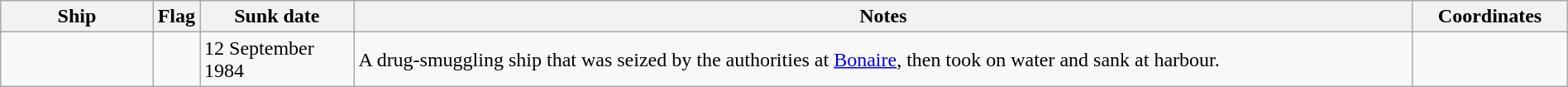<table class="wikitable" style="width:100%" |>
<tr>
<th style="width:10%">Ship</th>
<th>Flag</th>
<th style="width:10%">Sunk date</th>
<th style="width:70%">Notes</th>
<th style="width:10%">Coordinates</th>
</tr>
<tr>
<td></td>
<td></td>
<td>12 September 1984</td>
<td>A drug-smuggling ship that was seized by the authorities at <a href='#'>Bonaire</a>, then took on water and sank at harbour.</td>
<td></td>
</tr>
</table>
